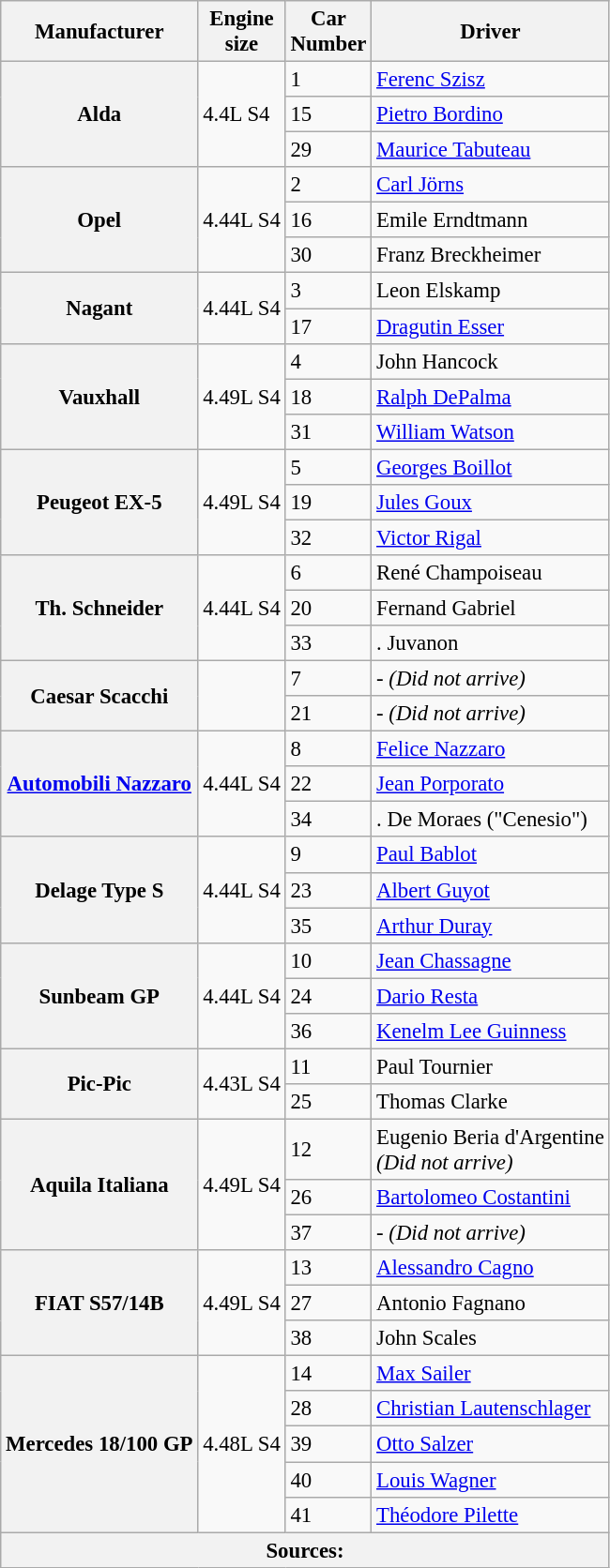<table class="wikitable" style="font-size: 95%">
<tr>
<th>Manufacturer</th>
<th>Engine<br> size</th>
<th>Car<br>Number</th>
<th>Driver</th>
</tr>
<tr>
<th rowspan=3> Alda</th>
<td rowspan=3>4.4L S4</td>
<td>1</td>
<td> <a href='#'>Ferenc Szisz</a></td>
</tr>
<tr>
<td>15</td>
<td> <a href='#'>Pietro Bordino</a></td>
</tr>
<tr>
<td>29</td>
<td> <a href='#'>Maurice Tabuteau</a></td>
</tr>
<tr>
<th rowspan=3> Opel</th>
<td rowspan=3>4.44L S4</td>
<td>2</td>
<td> <a href='#'>Carl Jörns</a></td>
</tr>
<tr>
<td>16</td>
<td> Emile Erndtmann</td>
</tr>
<tr>
<td>30</td>
<td> Franz Breckheimer</td>
</tr>
<tr>
<th rowspan=2> Nagant</th>
<td rowspan=2>4.44L S4</td>
<td>3</td>
<td> Leon Elskamp</td>
</tr>
<tr>
<td>17</td>
<td> <a href='#'>Dragutin Esser</a></td>
</tr>
<tr>
<th rowspan=3> Vauxhall</th>
<td rowspan=3>4.49L S4</td>
<td>4</td>
<td> John Hancock</td>
</tr>
<tr>
<td>18</td>
<td> <a href='#'>Ralph DePalma</a></td>
</tr>
<tr>
<td>31</td>
<td> <a href='#'>William Watson</a></td>
</tr>
<tr>
<th rowspan=3> Peugeot EX-5</th>
<td rowspan=3>4.49L S4</td>
<td>5</td>
<td> <a href='#'>Georges Boillot</a></td>
</tr>
<tr>
<td>19</td>
<td> <a href='#'>Jules Goux</a></td>
</tr>
<tr>
<td>32</td>
<td> <a href='#'>Victor Rigal</a></td>
</tr>
<tr>
<th rowspan=3> Th. Schneider</th>
<td rowspan=3>4.44L S4</td>
<td>6</td>
<td> René Champoiseau</td>
</tr>
<tr>
<td>20</td>
<td> Fernand Gabriel</td>
</tr>
<tr>
<td>33</td>
<td> . Juvanon</td>
</tr>
<tr>
<th rowspan=2> Caesar Scacchi</th>
<td rowspan=2></td>
<td>7</td>
<td>- <em>(Did not arrive)</em></td>
</tr>
<tr>
<td>21</td>
<td>- <em>(Did not arrive)</em></td>
</tr>
<tr>
<th rowspan=3> <a href='#'>Automobili Nazzaro</a></th>
<td rowspan=3>4.44L S4</td>
<td>8</td>
<td> <a href='#'>Felice Nazzaro</a></td>
</tr>
<tr>
<td>22</td>
<td> <a href='#'>Jean Porporato</a></td>
</tr>
<tr>
<td>34</td>
<td> . De Moraes ("Cenesio")</td>
</tr>
<tr>
<th rowspan=3> Delage Type S</th>
<td rowspan=3>4.44L S4</td>
<td>9</td>
<td> <a href='#'>Paul Bablot</a></td>
</tr>
<tr>
<td>23</td>
<td> <a href='#'>Albert Guyot</a></td>
</tr>
<tr>
<td>35</td>
<td> <a href='#'>Arthur Duray</a></td>
</tr>
<tr>
<th rowspan=3> Sunbeam GP</th>
<td rowspan=3>4.44L S4</td>
<td>10</td>
<td> <a href='#'>Jean Chassagne</a></td>
</tr>
<tr>
<td>24</td>
<td> <a href='#'>Dario Resta</a></td>
</tr>
<tr>
<td>36</td>
<td> <a href='#'>Kenelm Lee Guinness</a></td>
</tr>
<tr>
<th rowspan=2> Pic-Pic</th>
<td rowspan=2>4.43L S4</td>
<td>11</td>
<td> Paul Tournier</td>
</tr>
<tr>
<td>25</td>
<td> Thomas Clarke</td>
</tr>
<tr>
<th rowspan=3> Aquila Italiana</th>
<td rowspan=3>4.49L S4</td>
<td>12</td>
<td> Eugenio Beria d'Argentine<br><em>(Did not arrive)</em></td>
</tr>
<tr>
<td>26</td>
<td> <a href='#'>Bartolomeo Costantini</a></td>
</tr>
<tr>
<td>37</td>
<td>- <em>(Did not arrive)</em></td>
</tr>
<tr>
<th rowspan=3> FIAT S57/14B</th>
<td rowspan=3>4.49L S4</td>
<td>13</td>
<td> <a href='#'>Alessandro Cagno</a></td>
</tr>
<tr>
<td>27</td>
<td> Antonio Fagnano</td>
</tr>
<tr>
<td>38</td>
<td> John Scales</td>
</tr>
<tr>
<th rowspan=5> Mercedes 18/100 GP</th>
<td rowspan=5>4.48L S4</td>
<td>14</td>
<td> <a href='#'>Max Sailer</a></td>
</tr>
<tr>
<td>28</td>
<td> <a href='#'>Christian Lautenschlager</a></td>
</tr>
<tr>
<td>39</td>
<td> <a href='#'>Otto Salzer</a></td>
</tr>
<tr>
<td>40</td>
<td> <a href='#'>Louis Wagner</a></td>
</tr>
<tr>
<td>41</td>
<td> <a href='#'>Théodore Pilette</a></td>
</tr>
<tr>
<th colspan="4">Sources:</th>
</tr>
</table>
